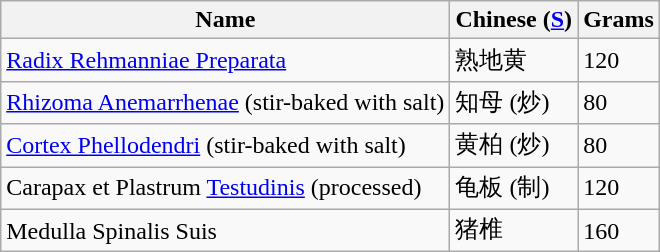<table class="wikitable sortable">
<tr>
<th>Name</th>
<th>Chinese (<a href='#'>S</a>)</th>
<th>Grams</th>
</tr>
<tr>
<td><a href='#'>Radix Rehmanniae Preparata</a></td>
<td>熟地黄</td>
<td>120</td>
</tr>
<tr>
<td><a href='#'>Rhizoma Anemarrhenae</a> (stir-baked with salt)</td>
<td>知母 (炒)</td>
<td>80</td>
</tr>
<tr>
<td><a href='#'>Cortex Phellodendri</a> (stir-baked with salt)</td>
<td>黄柏 (炒)</td>
<td>80</td>
</tr>
<tr>
<td>Carapax et Plastrum <a href='#'>Testudinis</a> (processed)</td>
<td>龟板 (制)</td>
<td>120</td>
</tr>
<tr>
<td>Medulla Spinalis Suis</td>
<td>猪椎</td>
<td>160</td>
</tr>
</table>
